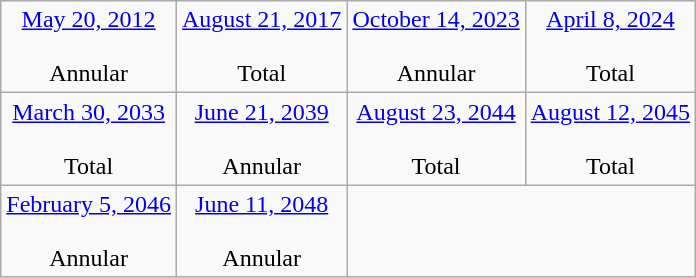<table class="wikitable sortable">
<tr align=center>
<td><a href='#'>May 20, 2012</a><br><br>Annular</td>
<td><a href='#'>August 21, 2017</a><br><br>Total</td>
<td><a href='#'>October 14, 2023</a><br><br>Annular</td>
<td><a href='#'>April 8, 2024</a><br><br>Total</td>
</tr>
<tr align=center>
<td><a href='#'>March 30, 2033</a><br><br>Total</td>
<td><a href='#'>June 21, 2039</a><br><br>Annular</td>
<td><a href='#'>August 23, 2044</a><br><br>Total</td>
<td><a href='#'>August 12, 2045</a><br><br>Total</td>
</tr>
<tr align=center>
<td><a href='#'>February 5, 2046</a><br><br>Annular</td>
<td><a href='#'>June 11, 2048</a><br><br>Annular</td>
</tr>
</table>
